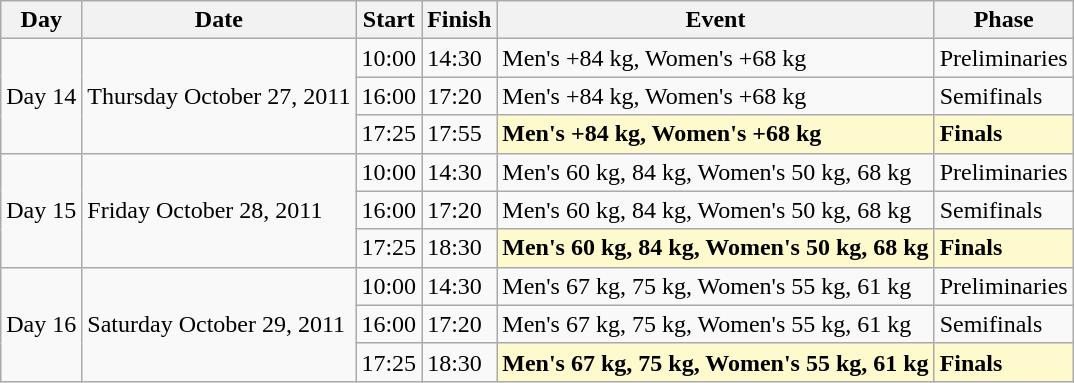<table class=wikitable>
<tr>
<th>Day</th>
<th>Date</th>
<th>Start</th>
<th>Finish</th>
<th>Event</th>
<th>Phase</th>
</tr>
<tr>
<td rowspan=3>Day 14</td>
<td rowspan=3>Thursday October 27, 2011</td>
<td>10:00</td>
<td>14:30</td>
<td>Men's +84 kg, Women's +68 kg</td>
<td>Preliminaries</td>
</tr>
<tr>
<td>16:00</td>
<td>17:20</td>
<td>Men's +84 kg, Women's +68 kg</td>
<td>Semifinals</td>
</tr>
<tr>
<td>17:25</td>
<td>17:55</td>
<td style=background:lemonchiffon><strong>Men's +84 kg, Women's +68 kg</strong></td>
<td style=background:lemonchiffon><strong>Finals</strong></td>
</tr>
<tr>
<td rowspan=3>Day 15</td>
<td rowspan=3>Friday October 28, 2011</td>
<td>10:00</td>
<td>14:30</td>
<td>Men's 60 kg, 84 kg, Women's 50 kg, 68 kg</td>
<td>Preliminaries</td>
</tr>
<tr>
<td>16:00</td>
<td>17:20</td>
<td>Men's 60 kg, 84 kg, Women's 50 kg, 68 kg</td>
<td>Semifinals</td>
</tr>
<tr>
<td>17:25</td>
<td>18:30</td>
<td style=background:lemonchiffon><strong>Men's 60 kg, 84 kg, Women's 50 kg, 68 kg</strong></td>
<td style=background:lemonchiffon><strong>Finals</strong></td>
</tr>
<tr>
<td rowspan=3>Day 16</td>
<td rowspan=3>Saturday October 29, 2011</td>
<td>10:00</td>
<td>14:30</td>
<td>Men's 67 kg, 75 kg, Women's 55 kg, 61 kg</td>
<td>Preliminaries</td>
</tr>
<tr>
<td>16:00</td>
<td>17:20</td>
<td>Men's 67 kg, 75 kg, Women's 55 kg, 61 kg</td>
<td>Semifinals</td>
</tr>
<tr>
<td>17:25</td>
<td>18:30</td>
<td style=background:lemonchiffon><strong>Men's 67 kg, 75 kg, Women's 55 kg, 61 kg</strong></td>
<td style=background:lemonchiffon><strong>Finals</strong></td>
</tr>
</table>
